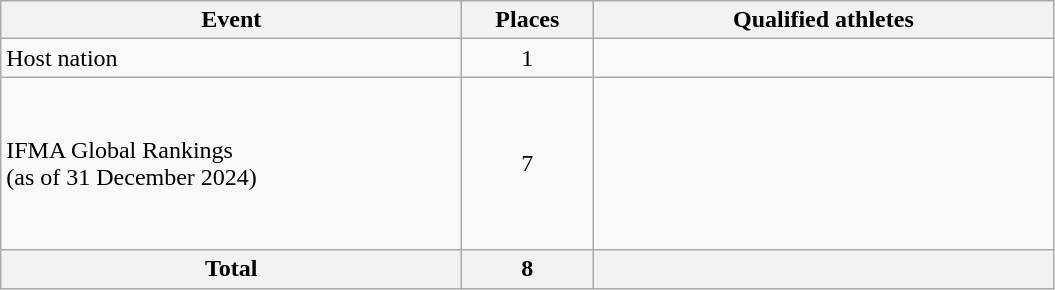<table class="wikitable">
<tr>
<th width=300>Event</th>
<th width=80>Places</th>
<th width=300>Qualified athletes</th>
</tr>
<tr>
<td>Host nation</td>
<td align="center">1</td>
<td></td>
</tr>
<tr>
<td>IFMA Global Rankings<br>(as of 31 December 2024)</td>
<td align="center">7</td>
<td><br><br><br><br><br><br></td>
</tr>
<tr>
<th>Total</th>
<th>8</th>
<th></th>
</tr>
</table>
